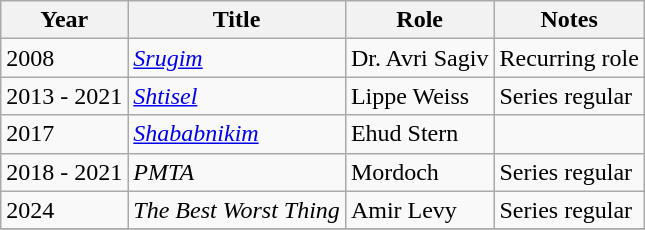<table class="wikitable sortable">
<tr>
<th>Year</th>
<th>Title</th>
<th>Role</th>
<th class="unsortable">Notes</th>
</tr>
<tr>
<td>2008</td>
<td><em><a href='#'>Srugim</a></em></td>
<td>Dr. Avri Sagiv</td>
<td>Recurring role</td>
</tr>
<tr>
<td>2013 - 2021</td>
<td><em><a href='#'>Shtisel</a></em></td>
<td>Lippe Weiss</td>
<td>Series regular</td>
</tr>
<tr>
<td>2017</td>
<td><em><a href='#'>Shababnikim</a></em></td>
<td>Ehud Stern</td>
<td></td>
</tr>
<tr>
<td>2018 - 2021</td>
<td><em>PMTA</em></td>
<td>Mordoch</td>
<td>Series regular</td>
</tr>
<tr>
<td>2024</td>
<td><em>The Best Worst Thing</em></td>
<td>Amir Levy</td>
<td>Series regular</td>
</tr>
<tr>
</tr>
</table>
